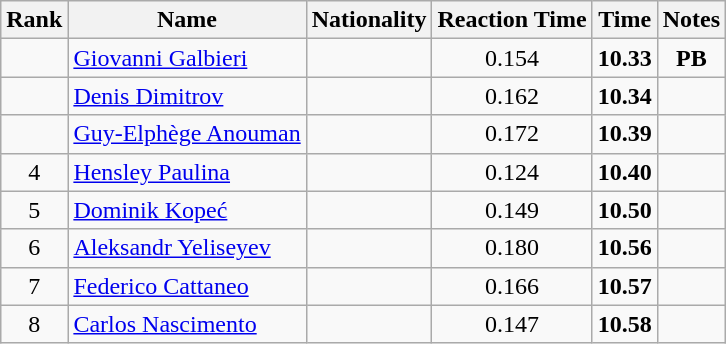<table class="wikitable sortable" style="text-align:center">
<tr>
<th>Rank</th>
<th>Name</th>
<th>Nationality</th>
<th>Reaction Time</th>
<th>Time</th>
<th>Notes</th>
</tr>
<tr>
<td></td>
<td align=left><a href='#'>Giovanni Galbieri</a></td>
<td align=left></td>
<td>0.154</td>
<td><strong>10.33</strong></td>
<td><strong>PB</strong></td>
</tr>
<tr>
<td></td>
<td align=left><a href='#'>Denis Dimitrov</a></td>
<td align=left></td>
<td>0.162</td>
<td><strong>10.34</strong></td>
<td></td>
</tr>
<tr>
<td></td>
<td align=left><a href='#'>Guy-Elphège Anouman</a></td>
<td align=left></td>
<td>0.172</td>
<td><strong>10.39</strong></td>
<td></td>
</tr>
<tr>
<td>4</td>
<td align=left><a href='#'>Hensley Paulina</a></td>
<td align=left></td>
<td>0.124</td>
<td><strong>10.40</strong></td>
<td></td>
</tr>
<tr>
<td>5</td>
<td align=left><a href='#'>Dominik Kopeć</a></td>
<td align=left></td>
<td>0.149</td>
<td><strong>10.50</strong></td>
<td></td>
</tr>
<tr>
<td>6</td>
<td align=left><a href='#'>Aleksandr Yeliseyev</a></td>
<td align=left></td>
<td>0.180</td>
<td><strong>10.56</strong></td>
<td></td>
</tr>
<tr>
<td>7</td>
<td align=left><a href='#'>Federico Cattaneo</a></td>
<td align=left></td>
<td>0.166</td>
<td><strong>10.57</strong></td>
<td></td>
</tr>
<tr>
<td>8</td>
<td align=left><a href='#'>Carlos Nascimento</a></td>
<td align=left></td>
<td>0.147</td>
<td><strong>10.58</strong></td>
<td></td>
</tr>
</table>
